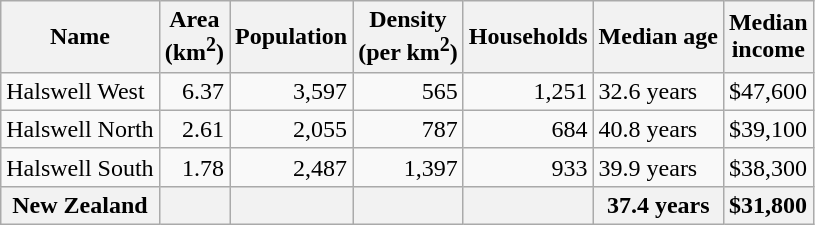<table class="wikitable">
<tr>
<th>Name</th>
<th>Area<br>(km<sup>2</sup>)</th>
<th>Population</th>
<th>Density<br>(per km<sup>2</sup>)</th>
<th>Households</th>
<th>Median age</th>
<th>Median<br>income</th>
</tr>
<tr>
<td>Halswell West</td>
<td style="text-align:right;">6.37</td>
<td style="text-align:right;">3,597</td>
<td style="text-align:right;">565</td>
<td style="text-align:right;">1,251</td>
<td>32.6 years</td>
<td>$47,600</td>
</tr>
<tr>
<td>Halswell North</td>
<td style="text-align:right;">2.61</td>
<td style="text-align:right;">2,055</td>
<td style="text-align:right;">787</td>
<td style="text-align:right;">684</td>
<td>40.8 years</td>
<td>$39,100</td>
</tr>
<tr>
<td>Halswell South</td>
<td style="text-align:right;">1.78</td>
<td style="text-align:right;">2,487</td>
<td style="text-align:right;">1,397</td>
<td style="text-align:right;">933</td>
<td>39.9 years</td>
<td>$38,300</td>
</tr>
<tr>
<th>New Zealand</th>
<th></th>
<th></th>
<th></th>
<th></th>
<th>37.4 years</th>
<th style="text-align:left;">$31,800</th>
</tr>
</table>
